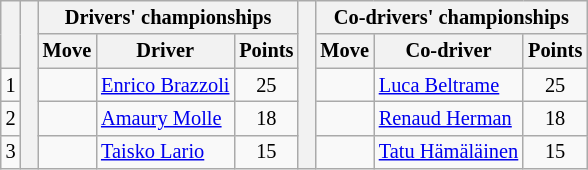<table class="wikitable" style="font-size: 85%;">
<tr>
<th rowspan="2"></th>
<th rowspan="5" style="width:5px;"></th>
<th colspan="3">Drivers' championships</th>
<th rowspan="5" style="width:5px;"></th>
<th colspan="3">Co-drivers' championships</th>
</tr>
<tr>
<th>Move</th>
<th>Driver</th>
<th>Points</th>
<th>Move</th>
<th>Co-driver</th>
<th>Points</th>
</tr>
<tr>
<td align="center">1</td>
<td></td>
<td nowrap><a href='#'>Enrico Brazzoli</a></td>
<td align="center">25</td>
<td></td>
<td><a href='#'>Luca Beltrame</a></td>
<td align="center">25</td>
</tr>
<tr>
<td align="center">2</td>
<td></td>
<td><a href='#'>Amaury Molle</a></td>
<td align="center">18</td>
<td></td>
<td><a href='#'>Renaud Herman</a></td>
<td align="center">18</td>
</tr>
<tr>
<td align="center">3</td>
<td></td>
<td><a href='#'>Taisko Lario</a></td>
<td align="center">15</td>
<td></td>
<td nowrap><a href='#'>Tatu Hämäläinen</a></td>
<td align="center">15</td>
</tr>
</table>
